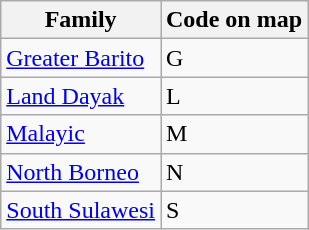<table class=wikitable>
<tr>
<th>Family</th>
<th>Code on map</th>
</tr>
<tr>
<td><a href='#'>Greater Barito</a></td>
<td>G</td>
</tr>
<tr>
<td><a href='#'>Land Dayak</a></td>
<td>L</td>
</tr>
<tr>
<td><a href='#'>Malayic</a></td>
<td>M</td>
</tr>
<tr>
<td><a href='#'>North Borneo</a></td>
<td>N</td>
</tr>
<tr>
<td><a href='#'>South Sulawesi</a></td>
<td>S</td>
</tr>
</table>
